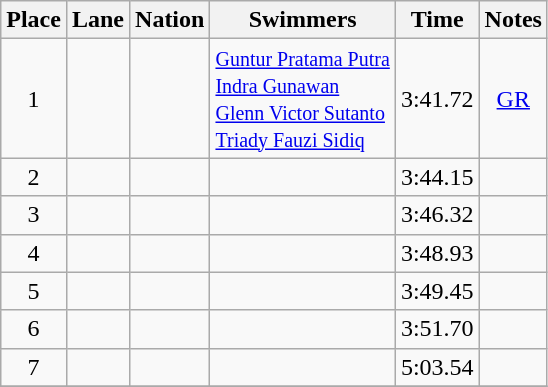<table class="wikitable sortable" style="text-align:center">
<tr>
<th>Place</th>
<th>Lane</th>
<th>Nation</th>
<th>Swimmers</th>
<th>Time</th>
<th>Notes</th>
</tr>
<tr>
<td>1</td>
<td></td>
<td align=left></td>
<td align=left><small> <a href='#'>Guntur Pratama Putra</a> <br> <a href='#'>Indra Gunawan</a> <br> <a href='#'>Glenn Victor Sutanto</a> <br> <a href='#'>Triady Fauzi Sidiq</a> </small></td>
<td>3:41.72</td>
<td><a href='#'>GR</a></td>
</tr>
<tr>
<td>2</td>
<td></td>
<td align=left></td>
<td></td>
<td>3:44.15</td>
<td></td>
</tr>
<tr>
<td>3</td>
<td></td>
<td align=left></td>
<td></td>
<td>3:46.32</td>
<td></td>
</tr>
<tr>
<td>4</td>
<td></td>
<td align=left></td>
<td></td>
<td>3:48.93</td>
<td></td>
</tr>
<tr>
<td>5</td>
<td></td>
<td align=left></td>
<td></td>
<td>3:49.45</td>
<td></td>
</tr>
<tr>
<td>6</td>
<td></td>
<td align=left></td>
<td></td>
<td>3:51.70</td>
<td></td>
</tr>
<tr>
<td>7</td>
<td></td>
<td align=left></td>
<td></td>
<td>5:03.54</td>
<td></td>
</tr>
<tr>
</tr>
</table>
